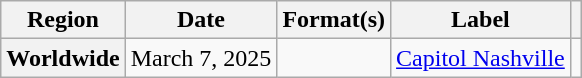<table class="wikitable plainrowheaders">
<tr>
<th scope="col">Region</th>
<th scope="col">Date</th>
<th scope="col">Format(s)</th>
<th scope="col">Label</th>
<th scope="col"></th>
</tr>
<tr>
<th scope="row">Worldwide</th>
<td>March 7, 2025</td>
<td></td>
<td><a href='#'>Capitol Nashville</a></td>
<td></td>
</tr>
</table>
